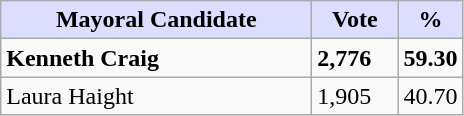<table class="wikitable">
<tr>
<th style="background:#ddf; width:200px;">Mayoral Candidate</th>
<th style="background:#ddf; width:50px;">Vote</th>
<th style="background:#ddf; width:30px;">%</th>
</tr>
<tr>
<td><strong>Kenneth Craig</strong></td>
<td><strong>2,776</strong></td>
<td><strong>59.30</strong></td>
</tr>
<tr>
<td>Laura Haight</td>
<td>1,905</td>
<td>40.70</td>
</tr>
</table>
